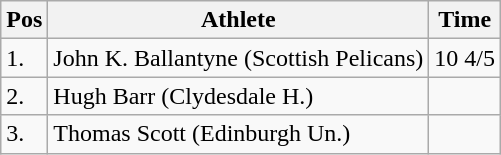<table class="wikitable">
<tr>
<th>Pos</th>
<th>Athlete</th>
<th>Time</th>
</tr>
<tr>
<td>1.</td>
<td>John K. Ballantyne (Scottish Pelicans)</td>
<td>10 4/5</td>
</tr>
<tr>
<td>2.</td>
<td>Hugh Barr (Clydesdale H.)</td>
<td></td>
</tr>
<tr>
<td>3.</td>
<td>Thomas Scott (Edinburgh Un.)</td>
<td></td>
</tr>
</table>
